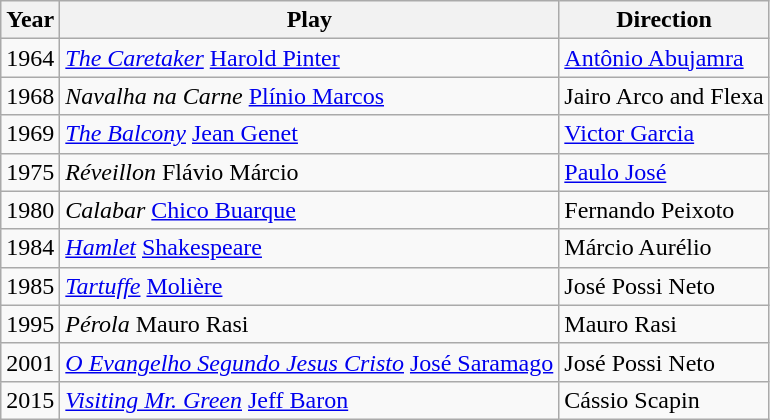<table class="wikitable">
<tr>
<th>Year</th>
<th>Play</th>
<th>Direction</th>
</tr>
<tr>
<td>1964</td>
<td><em><a href='#'>The Caretaker</a></em> <a href='#'>Harold Pinter</a></td>
<td><a href='#'>Antônio Abujamra</a></td>
</tr>
<tr>
<td>1968</td>
<td><em>Navalha na Carne</em> <a href='#'>Plínio Marcos</a></td>
<td>Jairo Arco and Flexa</td>
</tr>
<tr>
<td>1969</td>
<td><em><a href='#'>The Balcony</a></em> <a href='#'>Jean Genet</a></td>
<td><a href='#'>Victor Garcia</a></td>
</tr>
<tr>
<td>1975</td>
<td><em>Réveillon</em> Flávio Márcio</td>
<td><a href='#'>Paulo José</a></td>
</tr>
<tr>
<td>1980</td>
<td><em>Calabar</em> <a href='#'>Chico Buarque</a></td>
<td>Fernando Peixoto</td>
</tr>
<tr>
<td>1984</td>
<td><em><a href='#'>Hamlet</a></em> <a href='#'>Shakespeare</a></td>
<td>Márcio Aurélio</td>
</tr>
<tr>
<td>1985</td>
<td><em><a href='#'>Tartuffe</a></em> <a href='#'>Molière</a></td>
<td>José Possi Neto</td>
</tr>
<tr>
<td>1995</td>
<td><em>Pérola</em> Mauro Rasi</td>
<td>Mauro Rasi</td>
</tr>
<tr>
<td>2001</td>
<td><em><a href='#'>O Evangelho Segundo Jesus Cristo</a></em> <a href='#'>José Saramago</a></td>
<td>José Possi Neto</td>
</tr>
<tr>
<td>2015</td>
<td><em><a href='#'>Visiting Mr. Green</a></em> <a href='#'>Jeff Baron</a></td>
<td>Cássio Scapin</td>
</tr>
</table>
